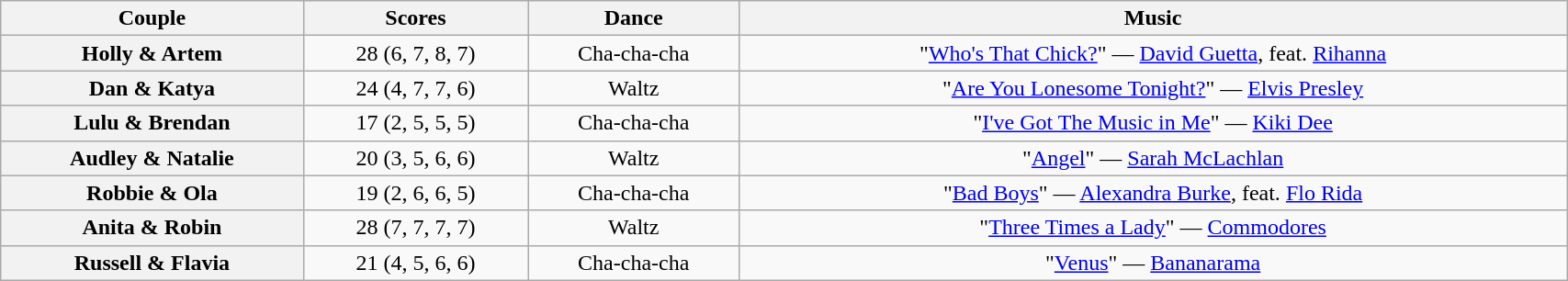<table class="wikitable sortable" style="text-align:center; width:90%">
<tr>
<th scope="col">Couple</th>
<th scope="col">Scores</th>
<th scope="col" class="unsortable">Dance</th>
<th scope="col" class="unsortable">Music</th>
</tr>
<tr>
<th scope="row">Holly & Artem</th>
<td>28 (6, 7, 8, 7)</td>
<td>Cha-cha-cha</td>
<td>"<a href='#'>Who's That Chick?</a>" — <a href='#'>David Guetta</a>, feat. <a href='#'>Rihanna</a></td>
</tr>
<tr>
<th scope="row">Dan & Katya</th>
<td>24 (4, 7, 7, 6)</td>
<td>Waltz</td>
<td>"<a href='#'>Are You Lonesome Tonight?</a>" — <a href='#'>Elvis Presley</a></td>
</tr>
<tr>
<th scope="row">Lulu & Brendan</th>
<td>17 (2, 5, 5, 5)</td>
<td>Cha-cha-cha</td>
<td>"<a href='#'>I've Got The Music in Me</a>" — <a href='#'>Kiki Dee</a></td>
</tr>
<tr>
<th scope="row">Audley & Natalie</th>
<td>20 (3, 5, 6, 6)</td>
<td>Waltz</td>
<td>"<a href='#'>Angel</a>" — <a href='#'>Sarah McLachlan</a></td>
</tr>
<tr>
<th scope="row">Robbie & Ola</th>
<td>19 (2, 6, 6, 5)</td>
<td>Cha-cha-cha</td>
<td>"<a href='#'>Bad Boys</a>" — <a href='#'>Alexandra Burke</a>, feat. <a href='#'>Flo Rida</a></td>
</tr>
<tr>
<th scope="row">Anita & Robin</th>
<td>28 (7, 7, 7, 7)</td>
<td>Waltz</td>
<td>"<a href='#'>Three Times a Lady</a>" — <a href='#'>Commodores</a></td>
</tr>
<tr>
<th scope="row">Russell & Flavia</th>
<td>21 (4, 5, 6, 6)</td>
<td>Cha-cha-cha</td>
<td>"<a href='#'>Venus</a>" — <a href='#'>Bananarama</a></td>
</tr>
</table>
